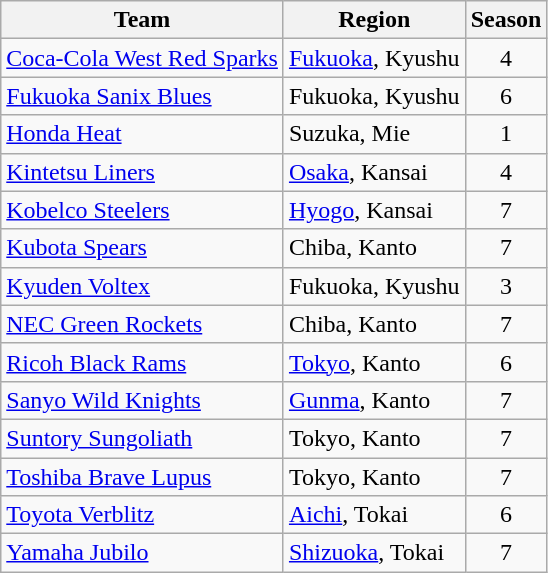<table class = "wikitable">
<tr>
<th>Team</th>
<th>Region</th>
<th>Season</th>
</tr>
<tr>
<td><a href='#'>Coca-Cola West Red Sparks</a></td>
<td><a href='#'>Fukuoka</a>, Kyushu</td>
<td align=center>4</td>
</tr>
<tr>
<td><a href='#'>Fukuoka Sanix Blues</a></td>
<td>Fukuoka, Kyushu</td>
<td align=center>6</td>
</tr>
<tr>
<td><a href='#'>Honda Heat</a></td>
<td>Suzuka, Mie</td>
<td align=center>1</td>
</tr>
<tr>
<td><a href='#'>Kintetsu Liners</a></td>
<td><a href='#'>Osaka</a>, Kansai</td>
<td align=center>4</td>
</tr>
<tr>
<td><a href='#'>Kobelco Steelers</a></td>
<td><a href='#'>Hyogo</a>, Kansai</td>
<td align=center>7</td>
</tr>
<tr>
<td><a href='#'>Kubota Spears</a></td>
<td>Chiba, Kanto</td>
<td align=center>7</td>
</tr>
<tr>
<td><a href='#'>Kyuden Voltex</a></td>
<td>Fukuoka, Kyushu</td>
<td align=center>3</td>
</tr>
<tr>
<td><a href='#'>NEC Green Rockets</a></td>
<td>Chiba, Kanto</td>
<td align=center>7</td>
</tr>
<tr>
<td><a href='#'>Ricoh Black Rams</a></td>
<td><a href='#'>Tokyo</a>, Kanto</td>
<td align=center>6</td>
</tr>
<tr>
<td><a href='#'>Sanyo Wild Knights</a></td>
<td><a href='#'>Gunma</a>, Kanto</td>
<td align=center>7</td>
</tr>
<tr>
<td><a href='#'>Suntory Sungoliath</a></td>
<td>Tokyo, Kanto</td>
<td align=center>7</td>
</tr>
<tr>
<td><a href='#'>Toshiba Brave Lupus</a></td>
<td>Tokyo, Kanto</td>
<td align=center>7</td>
</tr>
<tr>
<td><a href='#'>Toyota Verblitz</a></td>
<td><a href='#'>Aichi</a>, Tokai</td>
<td align=center>6</td>
</tr>
<tr>
<td><a href='#'>Yamaha Jubilo</a></td>
<td><a href='#'>Shizuoka</a>, Tokai</td>
<td align=center>7</td>
</tr>
</table>
